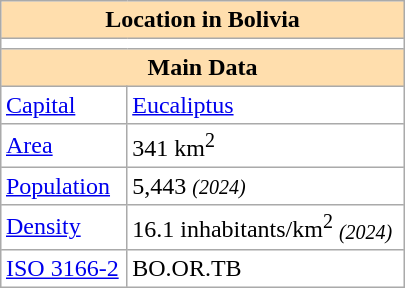<table border=1 align=right cellpadding=3 cellspacing=0 width=270 style="margin: 0 0 1em 1em; border: 1px #aaa solid; border-collapse: collapse;">
<tr>
<th colspan="2" bgcolor="#FFDEAD">Location in Bolivia</th>
</tr>
<tr>
<td colspan="2" align="center" bgcolor="#ffffff"></td>
</tr>
<tr>
<th colspan="2" bgcolor="#FFDEAD">Main Data</th>
</tr>
<tr>
<td><a href='#'>Capital</a></td>
<td><a href='#'>Eucaliptus</a></td>
</tr>
<tr>
<td><a href='#'>Area</a></td>
<td>341 km<sup>2</sup></td>
</tr>
<tr>
<td><a href='#'>Population</a></td>
<td>5,443 <em><small>(2024)</small></em></td>
</tr>
<tr>
<td><a href='#'>Density</a></td>
<td>16.1 inhabitants/km<sup>2</sup> <em><small>(2024)</small></em></td>
</tr>
<tr>
<td><a href='#'>ISO 3166-2</a></td>
<td>BO.OR.TB</td>
</tr>
</table>
